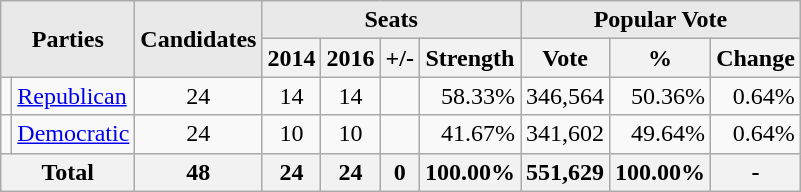<table class=wikitable>
<tr>
<th style="background-color:#E9E9E9" align=center rowspan= 2 colspan=2>Parties</th>
<th style="background-color:#E9E9E9" align=center rowspan= 2>Candidates</th>
<th style="background-color:#E9E9E9" align=center colspan=4>Seats</th>
<th style="background-color:#E9E9E9" align=center colspan=3>Popular Vote</th>
</tr>
<tr>
<th align=center>2014</th>
<th align=center>2016</th>
<th align=center>+/-</th>
<th align=center>Strength</th>
<th align=center>Vote</th>
<th align=center>%</th>
<th align=center>Change</th>
</tr>
<tr>
<td></td>
<td align="left"><a href='#'>Republican</a></td>
<td align="center">24</td>
<td align="center" >14</td>
<td align="center" >14</td>
<td align="center"></td>
<td align="right" >58.33%</td>
<td align="right" >346,564</td>
<td align="right" >50.36%</td>
<td align="right"> 0.64%</td>
</tr>
<tr>
<td></td>
<td align="left"><a href='#'>Democratic</a></td>
<td align="center">24</td>
<td align="center">10</td>
<td align="center">10</td>
<td align="center"></td>
<td align="right">41.67%</td>
<td align="right">341,602</td>
<td align="right">49.64%</td>
<td align="right"> 0.64%</td>
</tr>
<tr>
<th colspan="2" align="center">Total</th>
<th align="center">48</th>
<th align="center">24</th>
<th align="center">24</th>
<th align="center">0</th>
<th align="right">100.00%</th>
<th align="right">551,629</th>
<th align="right">100.00%</th>
<th align="right">-</th>
</tr>
</table>
